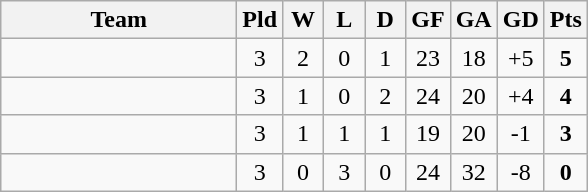<table class="wikitable" style="text-align:center;">
<tr>
<th width=150>Team</th>
<th width=20>Pld</th>
<th width=20>W</th>
<th width=20>L</th>
<th width=20>D</th>
<th width=20>GF</th>
<th width=20>GA</th>
<th width=20>GD</th>
<th width=20>Pts</th>
</tr>
<tr>
<td align="left"></td>
<td>3</td>
<td>2</td>
<td>0</td>
<td>1</td>
<td>23</td>
<td>18</td>
<td>+5</td>
<td><strong>5</strong></td>
</tr>
<tr>
<td align="left"></td>
<td>3</td>
<td>1</td>
<td>0</td>
<td>2</td>
<td>24</td>
<td>20</td>
<td>+4</td>
<td><strong>4</strong></td>
</tr>
<tr>
<td align="left"></td>
<td>3</td>
<td>1</td>
<td>1</td>
<td>1</td>
<td>19</td>
<td>20</td>
<td>-1</td>
<td><strong>3</strong></td>
</tr>
<tr>
<td align="left"></td>
<td>3</td>
<td>0</td>
<td>3</td>
<td>0</td>
<td>24</td>
<td>32</td>
<td>-8</td>
<td><strong>0</strong></td>
</tr>
</table>
